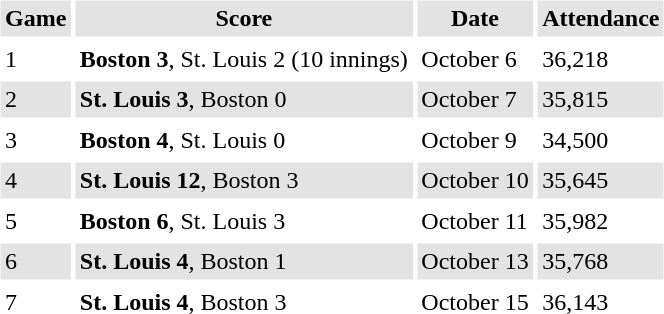<table border="0" cellspacing="3" cellpadding="3">
<tr style="background: #e3e3e3;">
<th>Game</th>
<th>Score</th>
<th>Date</th>
<th>Attendance</th>
</tr>
<tr>
<td>1</td>
<td><strong>Boston 3</strong>, St. Louis 2 (10 innings)</td>
<td>October 6</td>
<td>36,218</td>
</tr>
<tr style="background: #e3e3e3;">
<td>2</td>
<td><strong>St. Louis 3</strong>, Boston 0</td>
<td>October 7</td>
<td>35,815</td>
</tr>
<tr>
<td>3</td>
<td><strong>Boston 4</strong>, St. Louis 0</td>
<td>October 9</td>
<td>34,500</td>
</tr>
<tr style="background: #e3e3e3;">
<td>4</td>
<td><strong>St. Louis 12</strong>, Boston 3</td>
<td>October 10</td>
<td>35,645</td>
</tr>
<tr>
<td>5</td>
<td><strong>Boston 6</strong>, St. Louis 3</td>
<td>October 11</td>
<td>35,982</td>
</tr>
<tr style="background: #e3e3e3;">
<td>6</td>
<td><strong>St. Louis 4</strong>, Boston 1</td>
<td>October 13</td>
<td>35,768</td>
</tr>
<tr>
<td>7</td>
<td><strong>St. Louis 4</strong>, Boston 3</td>
<td>October 15</td>
<td>36,143</td>
</tr>
</table>
